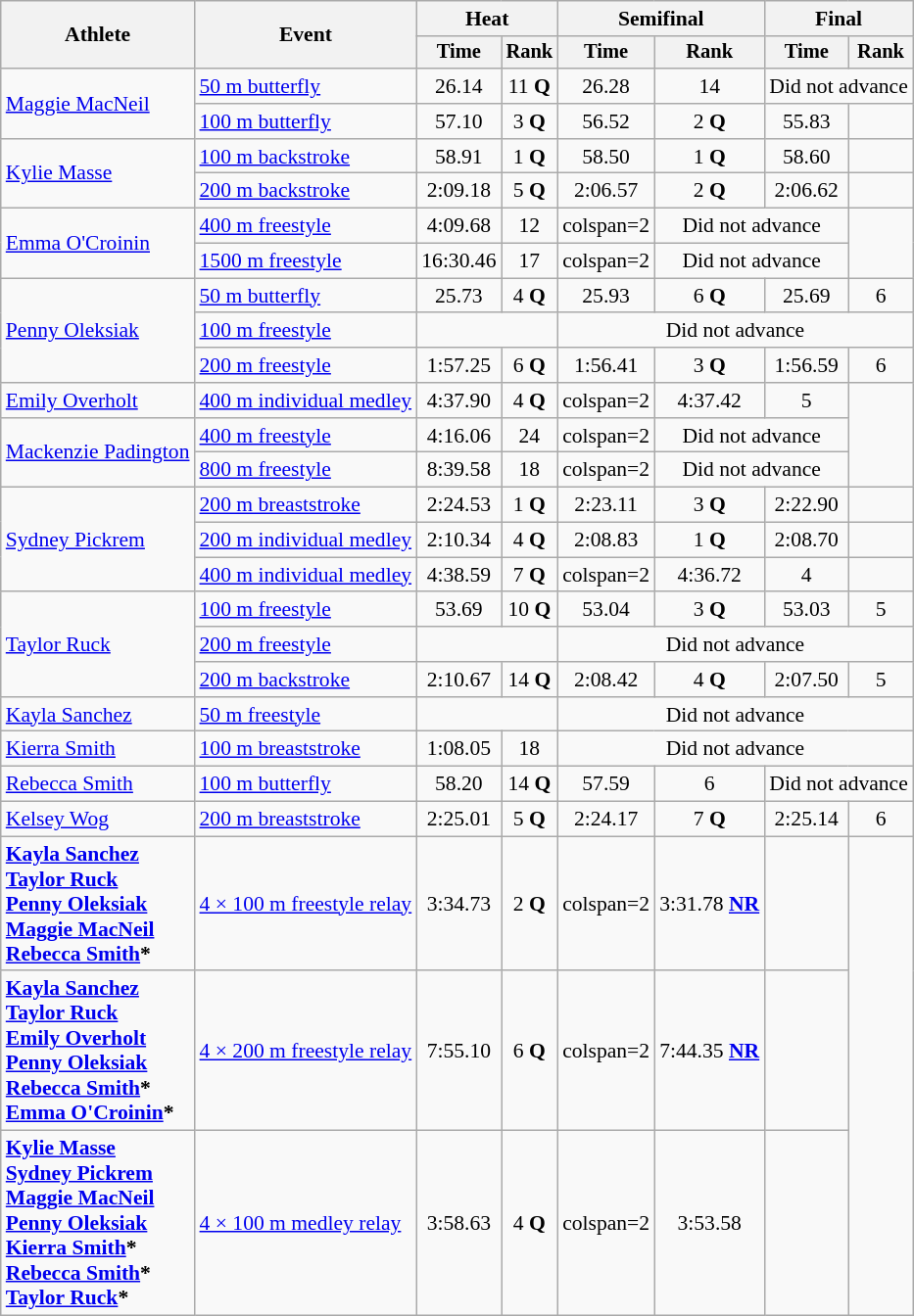<table class=wikitable style="font-size:90%">
<tr>
<th rowspan="2">Athlete</th>
<th rowspan="2">Event</th>
<th colspan="2">Heat</th>
<th colspan="2">Semifinal</th>
<th colspan="2">Final</th>
</tr>
<tr style="font-size:95%">
<th>Time</th>
<th>Rank</th>
<th>Time</th>
<th>Rank</th>
<th>Time</th>
<th>Rank</th>
</tr>
<tr align=center>
<td align=left rowspan=2><a href='#'>Maggie MacNeil</a></td>
<td align=left><a href='#'>50 m butterfly</a></td>
<td>26.14</td>
<td>11 <strong>Q</strong></td>
<td>26.28</td>
<td>14</td>
<td colspan=2>Did not advance</td>
</tr>
<tr align=center>
<td align=left><a href='#'>100 m butterfly</a></td>
<td>57.10</td>
<td>3 <strong>Q</strong></td>
<td>56.52</td>
<td>2 <strong>Q</strong></td>
<td>55.83</td>
<td></td>
</tr>
<tr align=center>
<td align=left rowspan=2><a href='#'>Kylie Masse</a></td>
<td align=left><a href='#'>100 m backstroke</a></td>
<td>58.91</td>
<td>1 <strong>Q</strong></td>
<td>58.50</td>
<td>1 <strong>Q</strong></td>
<td>58.60</td>
<td></td>
</tr>
<tr align=center>
<td align=left><a href='#'>200 m backstroke</a></td>
<td>2:09.18</td>
<td>5 <strong>Q</strong></td>
<td>2:06.57</td>
<td>2 <strong>Q</strong></td>
<td>2:06.62</td>
<td></td>
</tr>
<tr align=center>
<td align=left rowspan=2><a href='#'>Emma O'Croinin</a></td>
<td align=left><a href='#'>400 m freestyle</a></td>
<td>4:09.68</td>
<td>12</td>
<td>colspan=2</td>
<td colspan=2>Did not advance</td>
</tr>
<tr align=center>
<td align=left><a href='#'>1500 m freestyle</a></td>
<td>16:30.46</td>
<td>17</td>
<td>colspan=2</td>
<td colspan=2>Did not advance</td>
</tr>
<tr align=center>
<td align=left rowspan=3><a href='#'>Penny Oleksiak</a></td>
<td align=left><a href='#'>50 m butterfly</a></td>
<td>25.73</td>
<td>4 <strong>Q</strong></td>
<td>25.93</td>
<td>6 <strong>Q</strong></td>
<td>25.69</td>
<td>6</td>
</tr>
<tr align=center>
<td align=left><a href='#'>100 m freestyle</a></td>
<td colspan=2></td>
<td colspan=4>Did not advance</td>
</tr>
<tr align=center>
<td align=left><a href='#'>200 m freestyle</a></td>
<td>1:57.25</td>
<td>6 <strong>Q</strong></td>
<td>1:56.41</td>
<td>3 <strong>Q</strong></td>
<td>1:56.59</td>
<td>6</td>
</tr>
<tr align=center>
<td align=left><a href='#'>Emily Overholt</a></td>
<td align=left><a href='#'>400 m individual medley</a></td>
<td>4:37.90</td>
<td>4 <strong>Q</strong></td>
<td>colspan=2</td>
<td>4:37.42</td>
<td>5</td>
</tr>
<tr align=center>
<td align=left rowspan=2><a href='#'>Mackenzie Padington</a></td>
<td align=left><a href='#'>400 m freestyle</a></td>
<td>4:16.06</td>
<td>24</td>
<td>colspan=2</td>
<td colspan=2>Did not advance</td>
</tr>
<tr align=center>
<td align=left><a href='#'>800 m freestyle</a></td>
<td>8:39.58</td>
<td>18</td>
<td>colspan=2</td>
<td colspan=2>Did not advance</td>
</tr>
<tr align=center>
<td align=left rowspan=3><a href='#'>Sydney Pickrem</a></td>
<td align=left><a href='#'>200 m breaststroke</a></td>
<td>2:24.53</td>
<td>1 <strong>Q</strong></td>
<td>2:23.11</td>
<td>3 <strong>Q</strong></td>
<td>2:22.90</td>
<td></td>
</tr>
<tr align=center>
<td align=left><a href='#'>200 m individual medley</a></td>
<td>2:10.34</td>
<td>4 <strong>Q</strong></td>
<td>2:08.83</td>
<td>1 <strong>Q</strong></td>
<td>2:08.70</td>
<td></td>
</tr>
<tr align=center>
<td align=left><a href='#'>400 m individual medley</a></td>
<td>4:38.59</td>
<td>7 <strong>Q</strong></td>
<td>colspan=2</td>
<td>4:36.72</td>
<td>4</td>
</tr>
<tr align=center>
<td align=left rowspan=3><a href='#'>Taylor Ruck</a></td>
<td align=left><a href='#'>100 m freestyle</a></td>
<td>53.69</td>
<td>10 <strong>Q</strong></td>
<td>53.04</td>
<td>3 <strong>Q</strong></td>
<td>53.03</td>
<td>5</td>
</tr>
<tr align=center>
<td align=left><a href='#'>200 m freestyle</a></td>
<td colspan=2></td>
<td colspan=4>Did not advance</td>
</tr>
<tr align=center>
<td align=left><a href='#'>200 m backstroke</a></td>
<td>2:10.67</td>
<td>14 <strong>Q</strong></td>
<td>2:08.42</td>
<td>4 <strong>Q</strong></td>
<td>2:07.50</td>
<td>5</td>
</tr>
<tr align=center>
<td align=left><a href='#'>Kayla Sanchez</a></td>
<td align=left><a href='#'>50 m freestyle</a></td>
<td colspan=2></td>
<td colspan=4>Did not advance</td>
</tr>
<tr align=center>
<td align=left><a href='#'>Kierra Smith</a></td>
<td align=left><a href='#'>100 m breaststroke</a></td>
<td>1:08.05</td>
<td>18</td>
<td colspan=4>Did not advance</td>
</tr>
<tr align=center>
<td align=left><a href='#'>Rebecca Smith</a></td>
<td align=left><a href='#'>100 m butterfly</a></td>
<td>58.20</td>
<td>14 <strong>Q</strong></td>
<td>57.59</td>
<td>6</td>
<td colspan=2>Did not advance</td>
</tr>
<tr align=center>
<td align=left><a href='#'>Kelsey Wog</a></td>
<td align=left><a href='#'>200 m breaststroke</a></td>
<td>2:25.01</td>
<td>5 <strong>Q</strong></td>
<td>2:24.17</td>
<td>7 <strong>Q</strong></td>
<td>2:25.14</td>
<td>6</td>
</tr>
<tr align=center>
<td align=left><strong><a href='#'>Kayla Sanchez</a><br><a href='#'>Taylor Ruck</a><br><a href='#'>Penny Oleksiak</a><br><a href='#'>Maggie MacNeil</a><br><a href='#'>Rebecca Smith</a>*</strong></td>
<td align=left><a href='#'>4 × 100 m freestyle relay</a></td>
<td>3:34.73</td>
<td>2 <strong>Q</strong></td>
<td>colspan=2 </td>
<td>3:31.78 <strong><a href='#'>NR</a></strong></td>
<td></td>
</tr>
<tr align=center>
<td align=left><strong><a href='#'>Kayla Sanchez</a><br><a href='#'>Taylor Ruck</a><br><a href='#'>Emily Overholt</a><br><a href='#'>Penny Oleksiak</a><br><a href='#'>Rebecca Smith</a>*<br><a href='#'>Emma O'Croinin</a>*</strong></td>
<td align=left><a href='#'>4 × 200 m freestyle relay</a></td>
<td>7:55.10</td>
<td>6 <strong>Q</strong></td>
<td>colspan=2 </td>
<td>7:44.35 <strong><a href='#'>NR</a></strong></td>
<td></td>
</tr>
<tr align=center>
<td align=left><strong><a href='#'>Kylie Masse</a><br><a href='#'>Sydney Pickrem</a><br><a href='#'>Maggie MacNeil</a><br><a href='#'>Penny Oleksiak</a><br><a href='#'>Kierra Smith</a>*<br><a href='#'>Rebecca Smith</a>*<br><a href='#'>Taylor Ruck</a>*</strong></td>
<td align=left><a href='#'>4 × 100 m medley relay</a></td>
<td>3:58.63</td>
<td>4 <strong>Q</strong></td>
<td>colspan=2 </td>
<td>3:53.58</td>
<td></td>
</tr>
</table>
